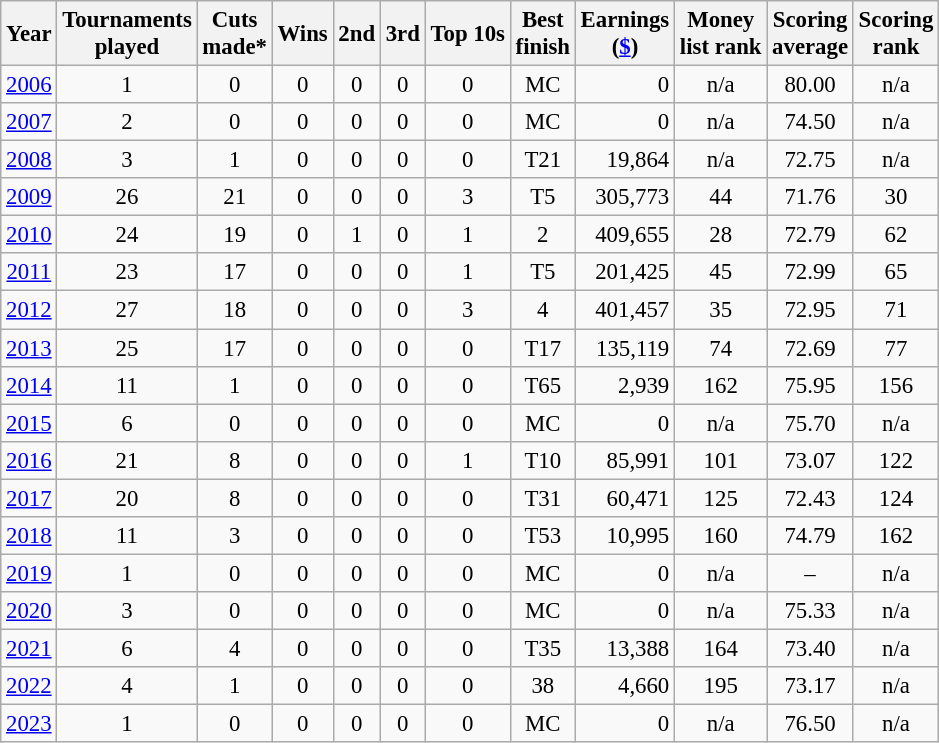<table class="wikitable" style="text-align:center; font-size: 95%;">
<tr>
<th>Year</th>
<th>Tournaments <br>played</th>
<th>Cuts <br>made*</th>
<th>Wins</th>
<th>2nd</th>
<th>3rd</th>
<th>Top 10s</th>
<th>Best <br>finish</th>
<th>Earnings<br>(<a href='#'>$</a>)</th>
<th>Money <br>list rank</th>
<th>Scoring <br>average</th>
<th>Scoring <br>rank</th>
</tr>
<tr>
<td><a href='#'>2006</a></td>
<td>1</td>
<td>0</td>
<td>0</td>
<td>0</td>
<td>0</td>
<td>0</td>
<td>MC</td>
<td align="right">0</td>
<td>n/a</td>
<td>80.00</td>
<td>n/a</td>
</tr>
<tr>
<td><a href='#'>2007</a></td>
<td>2</td>
<td>0</td>
<td>0</td>
<td>0</td>
<td>0</td>
<td>0</td>
<td>MC</td>
<td align="right">0</td>
<td>n/a</td>
<td>74.50</td>
<td>n/a</td>
</tr>
<tr>
<td><a href='#'>2008</a></td>
<td>3</td>
<td>1</td>
<td>0</td>
<td>0</td>
<td>0</td>
<td>0</td>
<td>T21</td>
<td align="right">19,864</td>
<td>n/a</td>
<td>72.75</td>
<td>n/a</td>
</tr>
<tr>
<td><a href='#'>2009</a></td>
<td>26</td>
<td>21</td>
<td>0</td>
<td>0</td>
<td>0</td>
<td>3</td>
<td>T5</td>
<td align="right">305,773</td>
<td>44</td>
<td>71.76</td>
<td>30</td>
</tr>
<tr>
<td><a href='#'>2010</a></td>
<td>24</td>
<td>19</td>
<td>0</td>
<td>1</td>
<td>0</td>
<td>1</td>
<td>2</td>
<td align="right">409,655</td>
<td>28</td>
<td>72.79</td>
<td>62</td>
</tr>
<tr>
<td><a href='#'>2011</a></td>
<td>23</td>
<td>17</td>
<td>0</td>
<td>0</td>
<td>0</td>
<td>1</td>
<td>T5</td>
<td align="right">201,425</td>
<td>45</td>
<td>72.99</td>
<td>65</td>
</tr>
<tr>
<td><a href='#'>2012</a></td>
<td>27</td>
<td>18</td>
<td>0</td>
<td>0</td>
<td>0</td>
<td>3</td>
<td>4</td>
<td align="right">401,457</td>
<td>35</td>
<td>72.95</td>
<td>71</td>
</tr>
<tr>
<td><a href='#'>2013</a></td>
<td>25</td>
<td>17</td>
<td>0</td>
<td>0</td>
<td>0</td>
<td>0</td>
<td>T17</td>
<td align="right">135,119</td>
<td>74</td>
<td>72.69</td>
<td>77</td>
</tr>
<tr>
<td><a href='#'>2014</a></td>
<td>11</td>
<td>1</td>
<td>0</td>
<td>0</td>
<td>0</td>
<td>0</td>
<td>T65</td>
<td align="right">2,939</td>
<td>162</td>
<td>75.95</td>
<td>156</td>
</tr>
<tr>
<td><a href='#'>2015</a></td>
<td>6</td>
<td>0</td>
<td>0</td>
<td>0</td>
<td>0</td>
<td>0</td>
<td>MC</td>
<td align=right>0</td>
<td>n/a</td>
<td>75.70</td>
<td>n/a</td>
</tr>
<tr>
<td><a href='#'>2016</a></td>
<td>21</td>
<td>8</td>
<td>0</td>
<td>0</td>
<td>0</td>
<td>1</td>
<td>T10</td>
<td align=right>85,991</td>
<td>101</td>
<td>73.07</td>
<td>122</td>
</tr>
<tr>
<td><a href='#'>2017</a></td>
<td>20</td>
<td>8</td>
<td>0</td>
<td>0</td>
<td>0</td>
<td>0</td>
<td>T31</td>
<td align=right>60,471</td>
<td>125</td>
<td>72.43</td>
<td>124</td>
</tr>
<tr>
<td><a href='#'>2018</a></td>
<td>11</td>
<td>3</td>
<td>0</td>
<td>0</td>
<td>0</td>
<td>0</td>
<td>T53</td>
<td align=right>10,995</td>
<td>160</td>
<td>74.79</td>
<td>162</td>
</tr>
<tr>
<td><a href='#'>2019</a></td>
<td>1</td>
<td>0</td>
<td>0</td>
<td>0</td>
<td>0</td>
<td>0</td>
<td>MC</td>
<td align=right>0</td>
<td>n/a</td>
<td>–</td>
<td>n/a</td>
</tr>
<tr>
<td><a href='#'>2020</a></td>
<td>3</td>
<td>0</td>
<td>0</td>
<td>0</td>
<td>0</td>
<td>0</td>
<td>MC</td>
<td align=right>0</td>
<td>n/a</td>
<td>75.33</td>
<td>n/a</td>
</tr>
<tr>
<td><a href='#'>2021</a></td>
<td>6</td>
<td>4</td>
<td>0</td>
<td>0</td>
<td>0</td>
<td>0</td>
<td>T35</td>
<td align=right>13,388</td>
<td>164</td>
<td>73.40</td>
<td>n/a</td>
</tr>
<tr>
<td><a href='#'>2022</a></td>
<td>4</td>
<td>1</td>
<td>0</td>
<td>0</td>
<td>0</td>
<td>0</td>
<td>38</td>
<td align=right>4,660</td>
<td>195</td>
<td>73.17</td>
<td>n/a</td>
</tr>
<tr>
<td><a href='#'>2023</a></td>
<td>1</td>
<td>0</td>
<td>0</td>
<td>0</td>
<td>0</td>
<td>0</td>
<td>MC</td>
<td align=right>0</td>
<td>n/a</td>
<td>76.50</td>
<td>n/a</td>
</tr>
</table>
